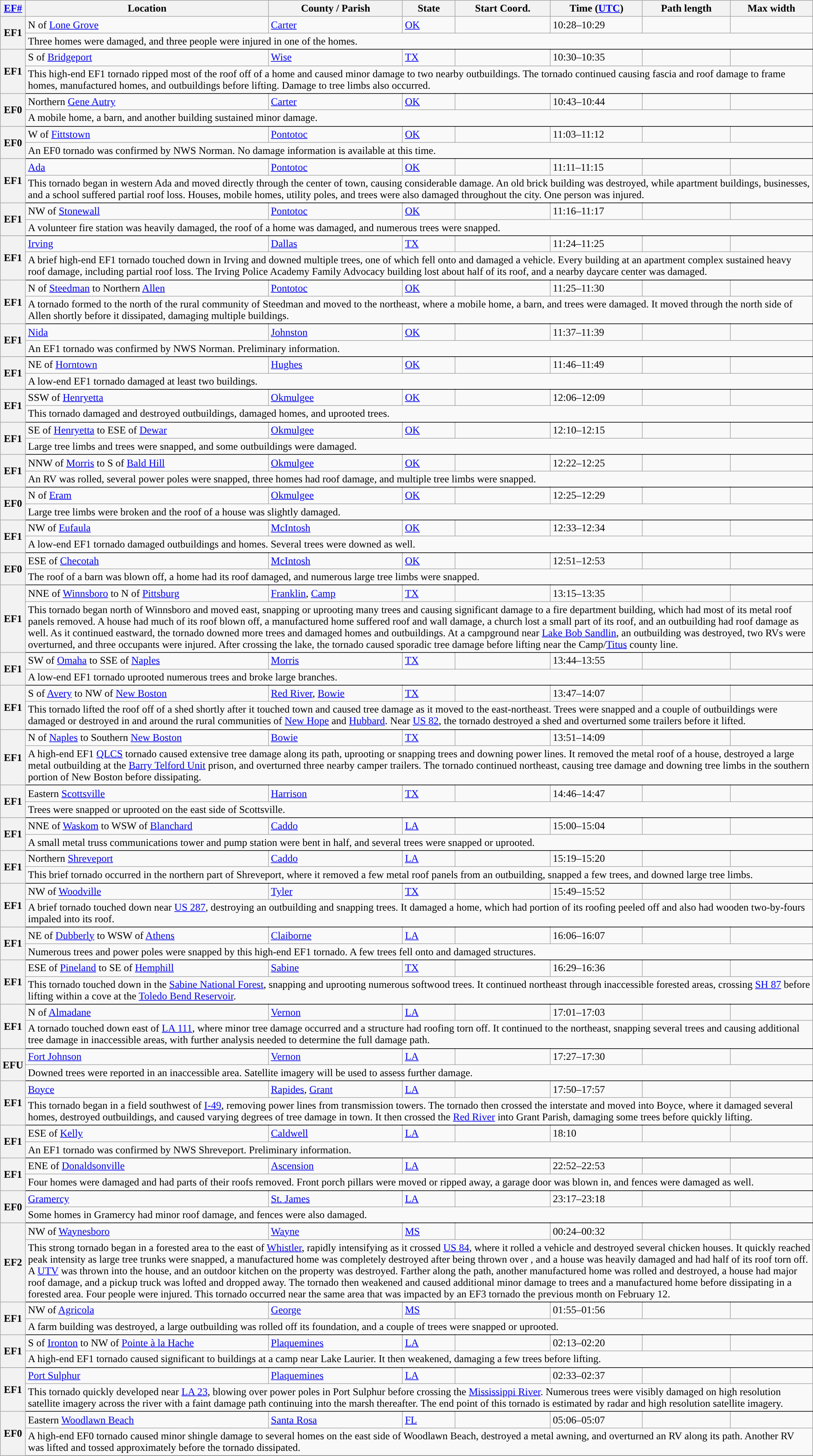<table class="wikitable sortable" style="width:100%;">
<tr>
<th scope="col" width="2%" align="center"><a href='#'>EF#</a></th>
<th scope="col" align="center" class="unsortable">Location</th>
<th scope="col" align="center" class="unsortable">County / Parish</th>
<th scope="col" align="center">State</th>
<th scope="col" align="center">Start Coord.</th>
<th scope="col" align="center">Time (<a href='#'>UTC</a>)</th>
<th scope="col" align="center">Path length</th>
<th scope="col" align="center">Max width</th>
</tr>
<tr>
<th scope="row" rowspan="2" style="background-color:#">EF1</th>
<td>N of <a href='#'>Lone Grove</a></td>
<td><a href='#'>Carter</a></td>
<td><a href='#'>OK</a></td>
<td></td>
<td>10:28–10:29</td>
<td></td>
<td></td>
</tr>
<tr class="expand-child">
<td colspan="8" style=" border-bottom: 1px solid black;">Three homes were damaged, and three people were injured in one of the homes.</td>
</tr>
<tr>
<th scope="row" rowspan="2" style="background-color:#">EF1</th>
<td>S of <a href='#'>Bridgeport</a></td>
<td><a href='#'>Wise</a></td>
<td><a href='#'>TX</a></td>
<td></td>
<td>10:30–10:35</td>
<td></td>
<td></td>
</tr>
<tr class="expand-child">
<td colspan="8" style=" border-bottom: 1px solid black;">This high-end EF1 tornado ripped most of the roof off of a home and caused minor damage to two nearby outbuildings. The tornado continued causing fascia and roof damage to frame homes, manufactured homes, and outbuildings before lifting. Damage to tree limbs also occurred.</td>
</tr>
<tr>
<th scope="row" rowspan="2" style="background-color:#">EF0</th>
<td>Northern <a href='#'>Gene Autry</a></td>
<td><a href='#'>Carter</a></td>
<td><a href='#'>OK</a></td>
<td></td>
<td>10:43–10:44</td>
<td></td>
<td></td>
</tr>
<tr class="expand-child">
<td colspan="8" style=" border-bottom: 1px solid black;">A mobile home, a barn, and another building sustained minor damage.</td>
</tr>
<tr>
<th scope="row" rowspan="2" style="background-color:#">EF0</th>
<td>W of <a href='#'>Fittstown</a></td>
<td><a href='#'>Pontotoc</a></td>
<td><a href='#'>OK</a></td>
<td></td>
<td>11:03–11:12</td>
<td></td>
<td></td>
</tr>
<tr class="expand-child">
<td colspan="8" style=" border-bottom: 1px solid black;">An EF0 tornado was confirmed by NWS Norman. No damage information is available at this time.</td>
</tr>
<tr>
<th scope="row" rowspan="2" style="background-color:#">EF1</th>
<td><a href='#'>Ada</a></td>
<td><a href='#'>Pontotoc</a></td>
<td><a href='#'>OK</a></td>
<td></td>
<td>11:11–11:15</td>
<td></td>
<td></td>
</tr>
<tr class="expand-child">
<td colspan="8" style=" border-bottom: 1px solid black;">This tornado began in western Ada and moved directly through the center of town, causing considerable damage. An old brick building was destroyed, while apartment buildings, businesses, and a school suffered partial roof loss. Houses, mobile homes, utility poles, and trees were also damaged throughout the city. One person was injured.</td>
</tr>
<tr>
<th scope="row" rowspan="2" style="background-color:#">EF1</th>
<td>NW of <a href='#'>Stonewall</a></td>
<td><a href='#'>Pontotoc</a></td>
<td><a href='#'>OK</a></td>
<td></td>
<td>11:16–11:17</td>
<td></td>
<td></td>
</tr>
<tr class="expand-child">
<td colspan="8" style=" border-bottom: 1px solid black;">A volunteer fire station was heavily damaged, the roof of a home was damaged, and numerous trees were snapped.</td>
</tr>
<tr>
<th scope="row" rowspan="2" style="background-color:#">EF1</th>
<td><a href='#'>Irving</a></td>
<td><a href='#'>Dallas</a></td>
<td><a href='#'>TX</a></td>
<td></td>
<td>11:24–11:25</td>
<td></td>
<td></td>
</tr>
<tr class="expand-child">
<td colspan="8" style=" border-bottom: 1px solid black;">A brief high-end EF1 tornado touched down in Irving and downed multiple trees, one of which fell onto and damaged a vehicle. Every building at an apartment complex sustained heavy roof damage, including partial roof loss. The Irving Police Academy Family Advocacy building lost about half of its roof, and a nearby daycare center was damaged.</td>
</tr>
<tr>
<th scope="row" rowspan="2" style="background-color:#">EF1</th>
<td>N of <a href='#'>Steedman</a> to Northern <a href='#'>Allen</a></td>
<td><a href='#'>Pontotoc</a></td>
<td><a href='#'>OK</a></td>
<td></td>
<td>11:25–11:30</td>
<td></td>
<td></td>
</tr>
<tr class="expand-child">
<td colspan="8" style=" border-bottom: 1px solid black;">A tornado formed to the north of the rural community of Steedman and moved to the northeast, where a mobile home, a barn, and trees were damaged. It moved through the north side of Allen shortly before it dissipated, damaging multiple buildings.</td>
</tr>
<tr>
<th scope="row" rowspan="2" style="background-color:#">EF1</th>
<td><a href='#'>Nida</a></td>
<td><a href='#'>Johnston</a></td>
<td><a href='#'>OK</a></td>
<td></td>
<td>11:37–11:39</td>
<td></td>
<td></td>
</tr>
<tr class="expand-child">
<td colspan="8" style=" border-bottom: 1px solid black;">An EF1 tornado was confirmed by NWS Norman. Preliminary information.</td>
</tr>
<tr>
<th scope="row" rowspan="2" style="background-color:#">EF1</th>
<td>NE of <a href='#'>Horntown</a></td>
<td><a href='#'>Hughes</a></td>
<td><a href='#'>OK</a></td>
<td></td>
<td>11:46–11:49</td>
<td></td>
<td></td>
</tr>
<tr class="expand-child">
<td colspan="8" style=" border-bottom: 1px solid black;">A low-end EF1 tornado damaged at least two buildings.</td>
</tr>
<tr>
<th scope="row" rowspan="2" style="background-color:#">EF1</th>
<td>SSW of <a href='#'>Henryetta</a></td>
<td><a href='#'>Okmulgee</a></td>
<td><a href='#'>OK</a></td>
<td></td>
<td>12:06–12:09</td>
<td></td>
<td></td>
</tr>
<tr class="expand-child">
<td colspan="8" style=" border-bottom: 1px solid black;">This tornado damaged and destroyed outbuildings, damaged homes, and uprooted trees.</td>
</tr>
<tr>
<th scope="row" rowspan="2" style="background-color:#">EF1</th>
<td>SE of <a href='#'>Henryetta</a> to ESE of <a href='#'>Dewar</a></td>
<td><a href='#'>Okmulgee</a></td>
<td><a href='#'>OK</a></td>
<td></td>
<td>12:10–12:15</td>
<td></td>
<td></td>
</tr>
<tr class="expand-child">
<td colspan="8" style=" border-bottom: 1px solid black;">Large tree limbs and trees were snapped, and some outbuildings were damaged.</td>
</tr>
<tr>
<th scope="row" rowspan="2" style="background-color:#">EF1</th>
<td>NNW of <a href='#'>Morris</a> to S of <a href='#'>Bald Hill</a></td>
<td><a href='#'>Okmulgee</a></td>
<td><a href='#'>OK</a></td>
<td></td>
<td>12:22–12:25</td>
<td></td>
<td></td>
</tr>
<tr class="expand-child">
<td colspan="8" style=" border-bottom: 1px solid black;">An RV was rolled, several power poles were snapped, three homes had roof damage, and multiple tree limbs were snapped.</td>
</tr>
<tr>
<th scope="row" rowspan="2" style="background-color:#">EF0</th>
<td>N of <a href='#'>Eram</a></td>
<td><a href='#'>Okmulgee</a></td>
<td><a href='#'>OK</a></td>
<td></td>
<td>12:25–12:29</td>
<td></td>
<td></td>
</tr>
<tr class="expand-child">
<td colspan="8" style=" border-bottom: 1px solid black;">Large tree limbs were broken and the roof of a house was slightly damaged.</td>
</tr>
<tr>
<th scope="row" rowspan="2" style="background-color:#">EF1</th>
<td>NW of <a href='#'>Eufaula</a></td>
<td><a href='#'>McIntosh</a></td>
<td><a href='#'>OK</a></td>
<td></td>
<td>12:33–12:34</td>
<td></td>
<td></td>
</tr>
<tr class="expand-child">
<td colspan="8" style=" border-bottom: 1px solid black;">A low-end EF1 tornado damaged outbuildings and homes. Several trees were downed as well.</td>
</tr>
<tr>
<th scope="row" rowspan="2" style="background-color:#">EF0</th>
<td>ESE of <a href='#'>Checotah</a></td>
<td><a href='#'>McIntosh</a></td>
<td><a href='#'>OK</a></td>
<td></td>
<td>12:51–12:53</td>
<td></td>
<td></td>
</tr>
<tr class="expand-child">
<td colspan="8" style=" border-bottom: 1px solid black;">The roof of a barn was blown off, a home had its roof damaged, and numerous large tree limbs were snapped.</td>
</tr>
<tr>
<th scope="row" rowspan="2" style="background-color:#">EF1</th>
<td>NNE of <a href='#'>Winnsboro</a> to N of <a href='#'>Pittsburg</a></td>
<td><a href='#'>Franklin</a>, <a href='#'>Camp</a></td>
<td><a href='#'>TX</a></td>
<td></td>
<td>13:15–13:35</td>
<td></td>
<td></td>
</tr>
<tr class="expand-child">
<td colspan="8" style=" border-bottom: 1px solid black;">This tornado began north of Winnsboro and moved east, snapping or uprooting many trees and causing significant damage to a fire department building, which had most of its metal roof panels removed. A house had much of its roof blown off, a manufactured home suffered roof and wall damage, a church lost a small part of its roof, and an outbuilding had roof damage as well. As it continued eastward, the tornado downed more trees and damaged homes and outbuildings. At a campground near <a href='#'>Lake Bob Sandlin</a>, an outbuilding was destroyed, two RVs were overturned, and three occupants were injured. After crossing the lake, the tornado caused sporadic tree damage before lifting near the Camp/<a href='#'>Titus</a> county line.</td>
</tr>
<tr>
<th scope="row" rowspan="2" style="background-color:#">EF1</th>
<td>SW of <a href='#'>Omaha</a> to SSE of <a href='#'>Naples</a></td>
<td><a href='#'>Morris</a></td>
<td><a href='#'>TX</a></td>
<td></td>
<td>13:44–13:55</td>
<td></td>
<td></td>
</tr>
<tr class="expand-child">
<td colspan="8" style=" border-bottom: 1px solid black;">A low-end EF1 tornado uprooted numerous trees and broke large branches.</td>
</tr>
<tr>
<th scope="row" rowspan="2" style="background-color:#">EF1</th>
<td>S of <a href='#'>Avery</a> to NW of <a href='#'>New Boston</a></td>
<td><a href='#'>Red River</a>, <a href='#'>Bowie</a></td>
<td><a href='#'>TX</a></td>
<td></td>
<td>13:47–14:07</td>
<td></td>
<td></td>
</tr>
<tr class="expand-child">
<td colspan="8" style=" border-bottom: 1px solid black;">This tornado lifted the roof off of a shed shortly after it touched town and caused tree damage as it moved to the east-northeast. Trees were snapped and a couple of outbuildings were damaged or destroyed in and around the rural communities of <a href='#'>New Hope</a> and <a href='#'>Hubbard</a>. Near <a href='#'>US 82</a>, the tornado destroyed a shed and overturned some trailers before it lifted.</td>
</tr>
<tr>
<th scope="row" rowspan="2" style="background-color:#">EF1</th>
<td>N of <a href='#'>Naples</a> to Southern <a href='#'>New Boston</a></td>
<td><a href='#'>Bowie</a></td>
<td><a href='#'>TX</a></td>
<td></td>
<td>13:51–14:09</td>
<td></td>
<td></td>
</tr>
<tr class="expand-child">
<td colspan="8" style=" border-bottom: 1px solid black;">A high-end EF1 <a href='#'>QLCS</a> tornado caused extensive tree damage along its path, uprooting or snapping trees and downing power lines. It removed the metal roof of a house, destroyed a large metal outbuilding at the <a href='#'>Barry Telford Unit</a> prison, and overturned three nearby camper trailers. The tornado continued northeast, causing tree damage and downing tree limbs in the southern portion of New Boston before dissipating.</td>
</tr>
<tr>
<th scope="row" rowspan="2" style="background-color:#">EF1</th>
<td>Eastern <a href='#'>Scottsville</a></td>
<td><a href='#'>Harrison</a></td>
<td><a href='#'>TX</a></td>
<td></td>
<td>14:46–14:47</td>
<td></td>
<td></td>
</tr>
<tr class="expand-child">
<td colspan="8" style=" border-bottom: 1px solid black;">Trees were snapped or uprooted on the east side of Scottsville.</td>
</tr>
<tr>
<th scope="row" rowspan="2" style="background-color:#">EF1</th>
<td>NNE of <a href='#'>Waskom</a> to WSW of <a href='#'>Blanchard</a></td>
<td><a href='#'>Caddo</a></td>
<td><a href='#'>LA</a></td>
<td></td>
<td>15:00–15:04</td>
<td></td>
<td></td>
</tr>
<tr class="expand-child">
<td colspan="8" style=" border-bottom: 1px solid black;">A small metal truss communications tower and pump station were bent in half, and several trees were snapped or uprooted.</td>
</tr>
<tr>
<th scope="row" rowspan="2" style="background-color:#">EF1</th>
<td>Northern <a href='#'>Shreveport</a></td>
<td><a href='#'>Caddo</a></td>
<td><a href='#'>LA</a></td>
<td></td>
<td>15:19–15:20</td>
<td></td>
<td></td>
</tr>
<tr class="expand-child">
<td colspan="8" style=" border-bottom: 1px solid black;">This brief tornado occurred in the northern part of Shreveport, where it removed a few metal roof panels from an outbuilding, snapped a few trees, and downed large tree limbs.</td>
</tr>
<tr>
<th scope="row" rowspan="2" style="background-color:#">EF1</th>
<td>NW of <a href='#'>Woodville</a></td>
<td><a href='#'>Tyler</a></td>
<td><a href='#'>TX</a></td>
<td></td>
<td>15:49–15:52</td>
<td></td>
<td></td>
</tr>
<tr class="expand-child">
<td colspan="8" style=" border-bottom: 1px solid black;">A brief tornado touched down near <a href='#'>US 287</a>, destroying an outbuilding and snapping trees. It damaged a home, which had portion of its roofing peeled off and also had wooden two-by-fours impaled into its roof.</td>
</tr>
<tr>
<th scope="row" rowspan="2" style="background-color:#">EF1</th>
<td>NE of <a href='#'>Dubberly</a> to WSW of <a href='#'>Athens</a></td>
<td><a href='#'>Claiborne</a></td>
<td><a href='#'>LA</a></td>
<td></td>
<td>16:06–16:07</td>
<td></td>
<td></td>
</tr>
<tr class="expand-child">
<td colspan="8" style=" border-bottom: 1px solid black;">Numerous trees and power poles were snapped by this high-end EF1 tornado. A few trees fell onto and damaged structures.</td>
</tr>
<tr>
<th scope="row" rowspan="2" style="background-color:#">EF1</th>
<td>ESE of <a href='#'>Pineland</a> to SE of <a href='#'>Hemphill</a></td>
<td><a href='#'>Sabine</a></td>
<td><a href='#'>TX</a></td>
<td></td>
<td>16:29–16:36</td>
<td></td>
<td></td>
</tr>
<tr class="expand-child">
<td colspan="8" style=" border-bottom: 1px solid black;">This tornado touched down in the <a href='#'>Sabine National Forest</a>, snapping and uprooting numerous softwood trees. It continued northeast through inaccessible forested areas, crossing <a href='#'>SH 87</a> before lifting within a cove at the <a href='#'>Toledo Bend Reservoir</a>.</td>
</tr>
<tr>
<th scope="row" rowspan="2" style="background-color:#">EF1</th>
<td>N of <a href='#'>Almadane</a></td>
<td><a href='#'>Vernon</a></td>
<td><a href='#'>LA</a></td>
<td></td>
<td>17:01–17:03</td>
<td></td>
<td></td>
</tr>
<tr class="expand-child">
<td colspan="8" style=" border-bottom: 1px solid black;">A tornado touched down east of <a href='#'>LA 111</a>, where minor tree damage occurred and a structure had roofing torn off. It continued to the northeast, snapping several trees and causing additional tree damage in inaccessible areas, with further analysis needed to determine the full damage path.</td>
</tr>
<tr>
<th scope="row" rowspan="2" style="background-color:#">EFU</th>
<td><a href='#'>Fort Johnson</a></td>
<td><a href='#'>Vernon</a></td>
<td><a href='#'>LA</a></td>
<td></td>
<td>17:27–17:30</td>
<td></td>
<td></td>
</tr>
<tr class="expand-child">
<td colspan="8" style=" border-bottom: 1px solid black;">Downed trees were reported in an inaccessible area. Satellite imagery will be used to assess further damage.</td>
</tr>
<tr>
<th scope="row" rowspan="2" style="background-color:#">EF1</th>
<td><a href='#'>Boyce</a></td>
<td><a href='#'>Rapides</a>, <a href='#'>Grant</a></td>
<td><a href='#'>LA</a></td>
<td></td>
<td>17:50–17:57</td>
<td></td>
<td></td>
</tr>
<tr class="expand-child">
<td colspan="8" style=" border-bottom: 1px solid black;">This tornado began in a field southwest of <a href='#'>I-49</a>, removing power lines from transmission towers. The tornado then crossed the interstate and moved into Boyce, where it damaged several homes, destroyed outbuildings, and caused varying degrees of tree damage in town. It then crossed the <a href='#'>Red River</a> into Grant Parish, damaging some trees before quickly lifting.</td>
</tr>
<tr>
<th scope="row" rowspan="2" style="background-color:#">EF1</th>
<td>ESE of <a href='#'>Kelly</a></td>
<td><a href='#'>Caldwell</a></td>
<td><a href='#'>LA</a></td>
<td></td>
<td>18:10</td>
<td></td>
<td></td>
</tr>
<tr class="expand-child">
<td colspan="8" style=" border-bottom: 1px solid black;">An EF1 tornado was confirmed by NWS Shreveport. Preliminary information.</td>
</tr>
<tr>
<th scope="row" rowspan="2" style="background-color:#">EF1</th>
<td>ENE of <a href='#'>Donaldsonville</a></td>
<td><a href='#'>Ascension</a></td>
<td><a href='#'>LA</a></td>
<td></td>
<td>22:52–22:53</td>
<td></td>
<td></td>
</tr>
<tr class="expand-child">
<td colspan="8" style=" border-bottom: 1px solid black;">Four homes were damaged and had parts of their roofs removed. Front porch pillars were moved or ripped away, a garage door was blown in, and fences were damaged as well.</td>
</tr>
<tr>
<th scope="row" rowspan="2" style="background-color:#">EF0</th>
<td><a href='#'>Gramercy</a></td>
<td><a href='#'>St. James</a></td>
<td><a href='#'>LA</a></td>
<td></td>
<td>23:17–23:18</td>
<td></td>
<td></td>
</tr>
<tr class="expand-child">
<td colspan="8" style=" border-bottom: 1px solid black;">Some homes in Gramercy had minor roof damage, and fences were also damaged.</td>
</tr>
<tr>
<th scope="row" rowspan="2" style="background-color:#">EF2</th>
<td>NW of <a href='#'>Waynesboro</a></td>
<td><a href='#'>Wayne</a></td>
<td><a href='#'>MS</a></td>
<td></td>
<td>00:24–00:32</td>
<td></td>
<td></td>
</tr>
<tr class="expand-child">
<td colspan="8" style=" border-bottom: 1px solid black;">This strong tornado began in a forested area to the east of <a href='#'>Whistler</a>, rapidly intensifying as it crossed <a href='#'>US 84</a>, where it rolled a vehicle and destroyed several chicken houses. It quickly reached peak intensity as large tree trunks were snapped, a manufactured home was completely destroyed after being thrown over , and a house was heavily damaged and had half of its roof torn off. A <a href='#'>UTV</a> was thrown  into the house, and an outdoor kitchen on the property was destroyed. Farther along the path, another manufactured home was rolled and destroyed, a house had major roof damage, and a pickup truck was lofted and dropped  away. The tornado then weakened and caused additional minor damage to trees and a manufactured home before dissipating in a forested area. Four people were injured. This tornado occurred near the same area that was impacted by an EF3 tornado the previous month on February 12.</td>
</tr>
<tr>
<th scope="row" rowspan="2" style="background-color:#">EF1</th>
<td>NW of <a href='#'>Agricola</a></td>
<td><a href='#'>George</a></td>
<td><a href='#'>MS</a></td>
<td></td>
<td>01:55–01:56</td>
<td></td>
<td></td>
</tr>
<tr class="expand-child">
<td colspan="8" style=" border-bottom: 1px solid black;">A farm building was destroyed, a large outbuilding was rolled off its foundation, and a couple of trees were snapped or uprooted.</td>
</tr>
<tr>
<th scope="row" rowspan="2" style="background-color:#">EF1</th>
<td>S of <a href='#'>Ironton</a> to NW of <a href='#'>Pointe à la Hache</a></td>
<td><a href='#'>Plaquemines</a></td>
<td><a href='#'>LA</a></td>
<td></td>
<td>02:13–02:20</td>
<td></td>
<td></td>
</tr>
<tr class="expand-child">
<td colspan="8" style=" border-bottom: 1px solid black;">A high-end EF1 tornado caused significant to buildings at a camp near Lake Laurier. It then weakened, damaging a few trees before lifting.</td>
</tr>
<tr>
<th scope="row" rowspan="2" style="background-color:#">EF1</th>
<td><a href='#'>Port Sulphur</a></td>
<td><a href='#'>Plaquemines</a></td>
<td><a href='#'>LA</a></td>
<td></td>
<td>02:33–02:37</td>
<td></td>
<td></td>
</tr>
<tr class="expand-child">
<td colspan="8" style=" border-bottom: 1px solid black;">This tornado quickly developed near <a href='#'>LA 23</a>, blowing over power poles in Port Sulphur before crossing the <a href='#'>Mississippi River</a>. Numerous trees were visibly damaged on high resolution satellite imagery across the river with a faint damage path continuing into the marsh thereafter. The end point of this tornado is estimated by radar and high resolution satellite imagery.</td>
</tr>
<tr>
<th scope="row" rowspan="2" style="background-color:#">EF0</th>
<td>Eastern <a href='#'>Woodlawn Beach</a></td>
<td><a href='#'>Santa Rosa</a></td>
<td><a href='#'>FL</a></td>
<td></td>
<td>05:06–05:07</td>
<td></td>
<td></td>
</tr>
<tr class="expand-child">
<td colspan="8" style=" border-bottom: 1px solid black;">A high-end EF0 tornado caused minor shingle damage to several homes on the east side of Woodlawn Beach, destroyed a metal awning, and overturned an RV along its path. Another RV was lifted and tossed approximately  before the tornado dissipated.</td>
</tr>
<tr>
</tr>
</table>
